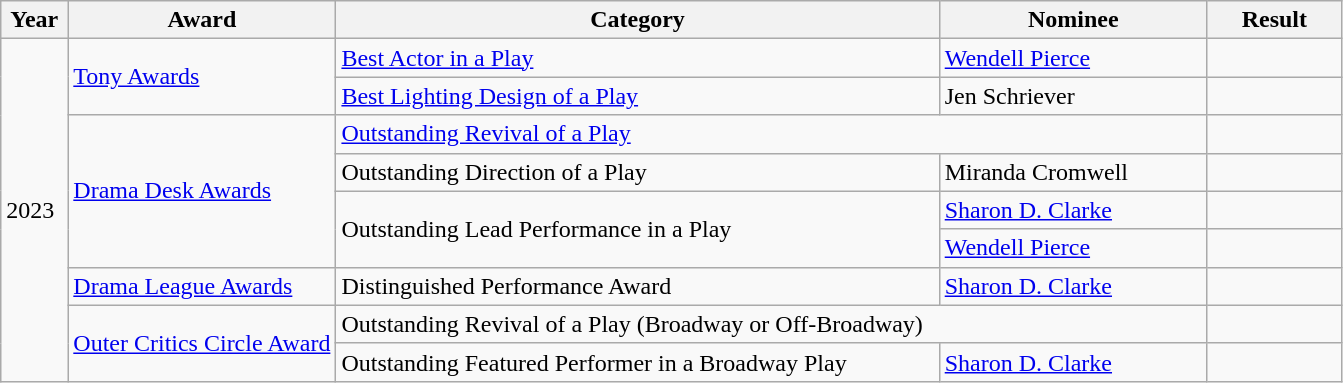<table class="wikitable">
<tr>
<th width="5%">Year</th>
<th width="20%">Award</th>
<th width="45%">Category</th>
<th width="20%">Nominee</th>
<th width="10%">Result</th>
</tr>
<tr>
<td rowspan="9">2023</td>
<td rowspan="2"><a href='#'>Tony Awards</a></td>
<td><a href='#'>Best Actor in a Play</a></td>
<td><a href='#'>Wendell Pierce</a></td>
<td></td>
</tr>
<tr>
<td><a href='#'>Best Lighting Design of a Play</a></td>
<td>Jen Schriever</td>
<td></td>
</tr>
<tr>
<td rowspan="4"><a href='#'>Drama Desk Awards</a></td>
<td colspan="2"><a href='#'>Outstanding Revival of a Play</a></td>
<td></td>
</tr>
<tr>
<td>Outstanding Direction of a Play</td>
<td>Miranda Cromwell</td>
<td></td>
</tr>
<tr>
<td rowspan="2">Outstanding Lead Performance in a Play</td>
<td><a href='#'>Sharon D. Clarke</a></td>
<td></td>
</tr>
<tr>
<td><a href='#'>Wendell Pierce</a></td>
<td></td>
</tr>
<tr>
<td><a href='#'>Drama League Awards</a></td>
<td>Distinguished Performance Award</td>
<td><a href='#'>Sharon D. Clarke</a></td>
<td></td>
</tr>
<tr>
<td rowspan="2"><a href='#'>Outer Critics Circle Award</a></td>
<td colspan="2">Outstanding Revival of a Play (Broadway or Off-Broadway)</td>
<td></td>
</tr>
<tr>
<td>Outstanding Featured Performer in a Broadway Play</td>
<td><a href='#'>Sharon D. Clarke</a></td>
<td></td>
</tr>
</table>
